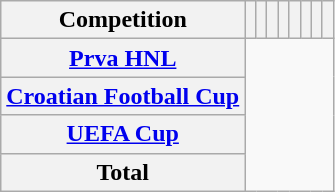<table class="wikitable sortable plainrowheaders" style="text-align:center;">
<tr>
<th scope=col>Competition</th>
<th scope=col></th>
<th scope=col></th>
<th scope=col></th>
<th scope=col></th>
<th scope=col></th>
<th scope=col></th>
<th scope=col></th>
<th scope=col></th>
</tr>
<tr>
<th scope=row align=left><a href='#'>Prva HNL</a><br></th>
</tr>
<tr>
<th scope=row align=left><a href='#'>Croatian Football Cup</a><br></th>
</tr>
<tr>
<th scope=row align=left><a href='#'>UEFA Cup</a><br></th>
</tr>
<tr>
<th scope=row>Total<br></th>
</tr>
</table>
